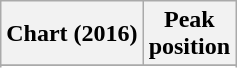<table class="wikitable plainrowheaders">
<tr>
<th scope="col">Chart (2016)</th>
<th scope="col">Peak<br>position</th>
</tr>
<tr>
</tr>
<tr>
</tr>
<tr>
</tr>
<tr>
</tr>
<tr>
</tr>
</table>
